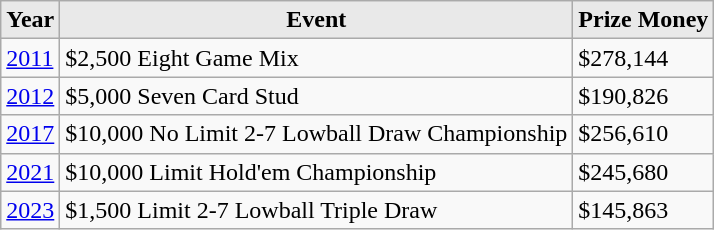<table class="wikitable">
<tr>
<th style="background: #E9E9E9;">Year</th>
<th style="background: #E9E9E9;">Event</th>
<th style="background: #E9E9E9;">Prize Money</th>
</tr>
<tr>
<td><a href='#'>2011</a></td>
<td>$2,500 Eight Game Mix</td>
<td>$278,144</td>
</tr>
<tr>
<td><a href='#'>2012</a></td>
<td>$5,000 Seven Card Stud</td>
<td>$190,826</td>
</tr>
<tr>
<td><a href='#'>2017</a></td>
<td>$10,000 No Limit 2-7 Lowball Draw Championship</td>
<td>$256,610</td>
</tr>
<tr>
<td><a href='#'>2021</a></td>
<td>$10,000 Limit Hold'em Championship</td>
<td>$245,680</td>
</tr>
<tr>
<td><a href='#'>2023</a></td>
<td>$1,500 Limit 2-7 Lowball Triple Draw</td>
<td>$145,863</td>
</tr>
</table>
